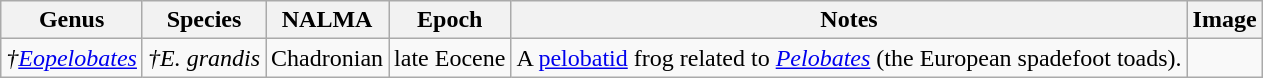<table class="wikitable sortable">
<tr>
<th>Genus</th>
<th>Species</th>
<th>NALMA</th>
<th>Epoch</th>
<th>Notes</th>
<th>Image</th>
</tr>
<tr>
<td><em>†<a href='#'>Eopelobates</a></em></td>
<td><em>†E. grandis</em></td>
<td>Chadronian</td>
<td>late Eocene</td>
<td>A <a href='#'>pelobatid</a> frog related to <em><a href='#'>Pelobates</a></em> (the European spadefoot toads).</td>
<td></td>
</tr>
</table>
